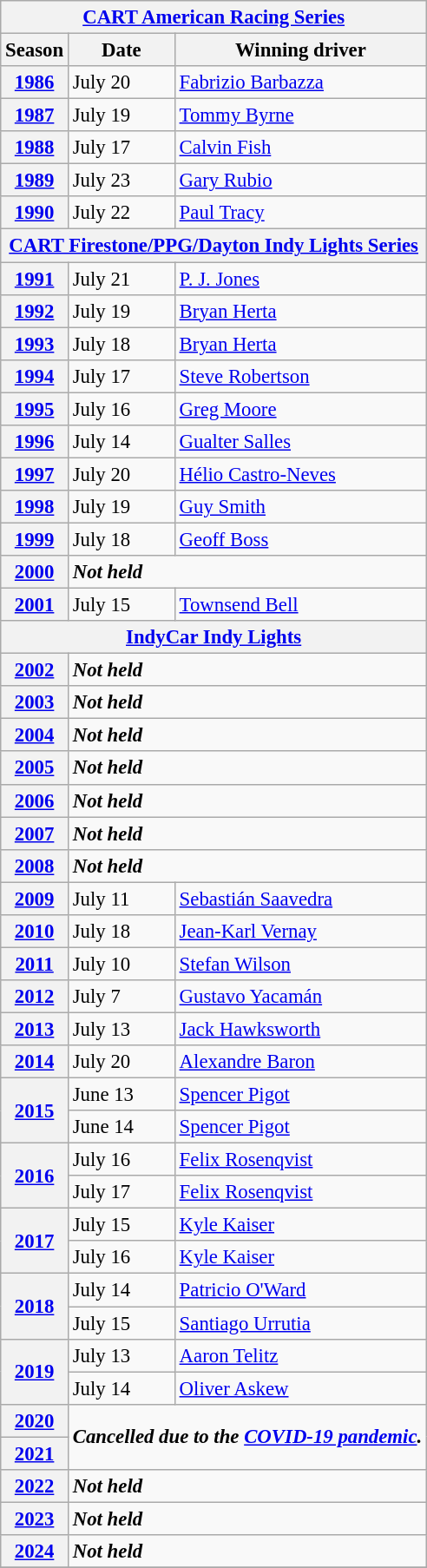<table class="wikitable" style="font-size: 95%;">
<tr>
<th colspan=3><a href='#'>CART American Racing Series</a></th>
</tr>
<tr>
<th>Season</th>
<th>Date</th>
<th>Winning driver</th>
</tr>
<tr>
<th><a href='#'>1986</a></th>
<td>July 20</td>
<td> <a href='#'>Fabrizio Barbazza</a></td>
</tr>
<tr>
<th><a href='#'>1987</a></th>
<td>July 19</td>
<td> <a href='#'>Tommy Byrne</a></td>
</tr>
<tr>
<th><a href='#'>1988</a></th>
<td>July 17</td>
<td> <a href='#'>Calvin Fish</a></td>
</tr>
<tr>
<th><a href='#'>1989</a></th>
<td>July 23</td>
<td> <a href='#'>Gary Rubio</a></td>
</tr>
<tr>
<th><a href='#'>1990</a></th>
<td>July 22</td>
<td> <a href='#'>Paul Tracy</a></td>
</tr>
<tr>
<th colspan=3><a href='#'>CART Firestone/PPG/Dayton Indy Lights Series</a></th>
</tr>
<tr>
<th><a href='#'>1991</a></th>
<td>July 21</td>
<td> <a href='#'>P. J. Jones</a></td>
</tr>
<tr>
<th><a href='#'>1992</a></th>
<td>July 19</td>
<td> <a href='#'>Bryan Herta</a></td>
</tr>
<tr>
<th><a href='#'>1993</a></th>
<td>July 18</td>
<td> <a href='#'>Bryan Herta</a></td>
</tr>
<tr>
<th><a href='#'>1994</a></th>
<td>July 17</td>
<td> <a href='#'>Steve Robertson</a></td>
</tr>
<tr>
<th><a href='#'>1995</a></th>
<td>July 16</td>
<td> <a href='#'>Greg Moore</a></td>
</tr>
<tr>
<th><a href='#'>1996</a></th>
<td>July 14</td>
<td> <a href='#'>Gualter Salles</a></td>
</tr>
<tr>
<th><a href='#'>1997</a></th>
<td>July 20</td>
<td> <a href='#'>Hélio Castro-Neves</a></td>
</tr>
<tr>
<th><a href='#'>1998</a></th>
<td>July 19</td>
<td> <a href='#'>Guy Smith</a></td>
</tr>
<tr>
<th><a href='#'>1999</a></th>
<td>July 18</td>
<td> <a href='#'>Geoff Boss</a></td>
</tr>
<tr>
<th><a href='#'>2000</a></th>
<td colspan="2"><strong><em>Not held</em></strong></td>
</tr>
<tr>
<th><a href='#'>2001</a></th>
<td>July 15</td>
<td> <a href='#'>Townsend Bell</a></td>
</tr>
<tr>
<th colspan=3><a href='#'>IndyCar Indy Lights</a></th>
</tr>
<tr>
<th><a href='#'>2002</a></th>
<td colspan="2"><strong><em>Not held</em></strong></td>
</tr>
<tr>
<th><a href='#'>2003</a></th>
<td colspan="2"><strong><em>Not held</em></strong></td>
</tr>
<tr>
<th><a href='#'>2004</a></th>
<td colspan="2"><strong><em>Not held</em></strong></td>
</tr>
<tr>
<th><a href='#'>2005</a></th>
<td colspan="2"><strong><em>Not held</em></strong></td>
</tr>
<tr>
<th><a href='#'>2006</a></th>
<td colspan="2"><strong><em>Not held</em></strong></td>
</tr>
<tr>
<th><a href='#'>2007</a></th>
<td colspan="2"><strong><em>Not held</em></strong></td>
</tr>
<tr>
<th><a href='#'>2008</a></th>
<td colspan="2"><strong><em>Not held</em></strong></td>
</tr>
<tr>
<th><a href='#'>2009</a></th>
<td>July 11</td>
<td> <a href='#'>Sebastián Saavedra</a></td>
</tr>
<tr>
<th><a href='#'>2010</a></th>
<td>July 18</td>
<td> <a href='#'>Jean-Karl Vernay</a></td>
</tr>
<tr>
<th><a href='#'>2011</a></th>
<td>July 10</td>
<td> <a href='#'>Stefan Wilson</a></td>
</tr>
<tr>
<th><a href='#'>2012</a></th>
<td>July 7</td>
<td> <a href='#'>Gustavo Yacamán</a></td>
</tr>
<tr>
<th><a href='#'>2013</a></th>
<td>July 13</td>
<td> <a href='#'>Jack Hawksworth</a></td>
</tr>
<tr>
<th><a href='#'>2014</a></th>
<td>July 20</td>
<td> <a href='#'>Alexandre Baron</a></td>
</tr>
<tr>
<th rowspan="2"><a href='#'>2015</a></th>
<td>June 13</td>
<td> <a href='#'>Spencer Pigot</a></td>
</tr>
<tr>
<td>June 14</td>
<td> <a href='#'>Spencer Pigot</a></td>
</tr>
<tr>
<th rowspan="2"><a href='#'>2016</a></th>
<td>July 16</td>
<td> <a href='#'>Felix Rosenqvist</a></td>
</tr>
<tr>
<td>July 17</td>
<td> <a href='#'>Felix Rosenqvist</a></td>
</tr>
<tr>
<th rowspan="2"><a href='#'>2017</a></th>
<td>July 15</td>
<td> <a href='#'>Kyle Kaiser</a></td>
</tr>
<tr>
<td>July 16</td>
<td> <a href='#'>Kyle Kaiser</a></td>
</tr>
<tr>
<th rowspan="2"><a href='#'>2018</a></th>
<td>July 14</td>
<td> <a href='#'>Patricio O'Ward</a></td>
</tr>
<tr>
<td>July 15</td>
<td> <a href='#'>Santiago Urrutia</a></td>
</tr>
<tr>
<th rowspan="2"><a href='#'>2019</a></th>
<td>July 13</td>
<td> <a href='#'>Aaron Telitz</a></td>
</tr>
<tr>
<td>July 14</td>
<td> <a href='#'>Oliver Askew</a></td>
</tr>
<tr>
<th><a href='#'>2020</a></th>
<td rowspan=2 colspan="2"><strong><em>Cancelled due to the <a href='#'>COVID-19 pandemic</a>.</em></strong></td>
</tr>
<tr>
<th><a href='#'>2021</a></th>
</tr>
<tr>
<th><a href='#'>2022</a></th>
<td colspan="2"><strong><em>Not held</em></strong></td>
</tr>
<tr>
<th><a href='#'>2023</a></th>
<td colspan="2"><strong><em>Not held</em></strong></td>
</tr>
<tr>
<th><a href='#'>2024</a></th>
<td colspan="2"><strong><em>Not held</em></strong></td>
</tr>
<tr>
</tr>
</table>
